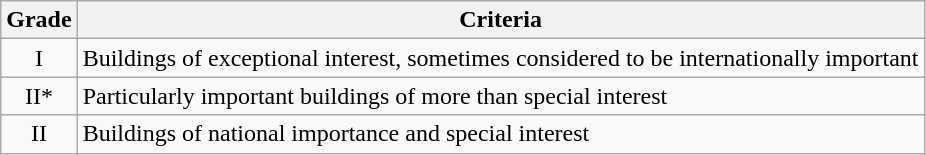<table class="wikitable">
<tr>
<th>Grade</th>
<th>Criteria</th>
</tr>
<tr>
<td align="center" >I</td>
<td>Buildings of exceptional interest, sometimes considered to be internationally important</td>
</tr>
<tr>
<td align="center" >II*</td>
<td>Particularly important buildings of more than special interest</td>
</tr>
<tr>
<td align="center" >II</td>
<td>Buildings of national importance and special interest</td>
</tr>
</table>
